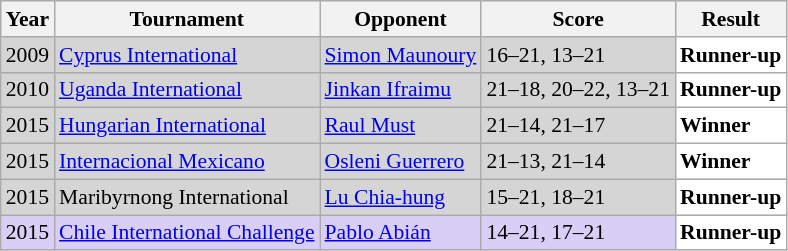<table class="sortable wikitable" style="font-size: 90%;">
<tr>
<th>Year</th>
<th>Tournament</th>
<th>Opponent</th>
<th>Score</th>
<th>Result</th>
</tr>
<tr style="background:#D5D5D5">
<td align="center">2009</td>
<td align="left"><a href='#'>Cyprus International</a></td>
<td align="left"> <a href='#'>Simon Maunoury</a></td>
<td align="left">16–21, 13–21</td>
<td style="text-align:left; background:white"> <strong>Runner-up</strong></td>
</tr>
<tr style="background:#D5D5D5">
<td align="center">2010</td>
<td align="left"><a href='#'>Uganda International</a></td>
<td align="left"> <a href='#'>Jinkan Ifraimu</a></td>
<td align="left">21–18, 20–22, 13–21</td>
<td style="text-align:left; background:white"> <strong>Runner-up</strong></td>
</tr>
<tr style="background:#D5D5D5">
<td align="center">2015</td>
<td align="left"><a href='#'>Hungarian International</a></td>
<td align="left"> <a href='#'>Raul Must</a></td>
<td align="left">21–14, 21–17</td>
<td style="text-align:left; background:white"> <strong>Winner</strong></td>
</tr>
<tr style="background:#D5D5D5">
<td align="center">2015</td>
<td align="left"><a href='#'>Internacional Mexicano</a></td>
<td align="left"> <a href='#'>Osleni Guerrero</a></td>
<td align="left">21–13, 21–14</td>
<td style="text-align:left; background:white"> <strong>Winner</strong></td>
</tr>
<tr style="background:#D5D5D5">
<td align="center">2015</td>
<td align="left">Maribyrnong International</td>
<td align="left"> <a href='#'>Lu Chia-hung</a></td>
<td align="left">15–21, 18–21</td>
<td style="text-align:left; background:white"> <strong>Runner-up</strong></td>
</tr>
<tr style="background:#D8CEF6">
<td align="center">2015</td>
<td align="left"><a href='#'>Chile International Challenge</a></td>
<td align="left"> <a href='#'>Pablo Abián</a></td>
<td align="left">14–21, 17–21</td>
<td style="text-align:left; background:white"> <strong>Runner-up</strong></td>
</tr>
</table>
